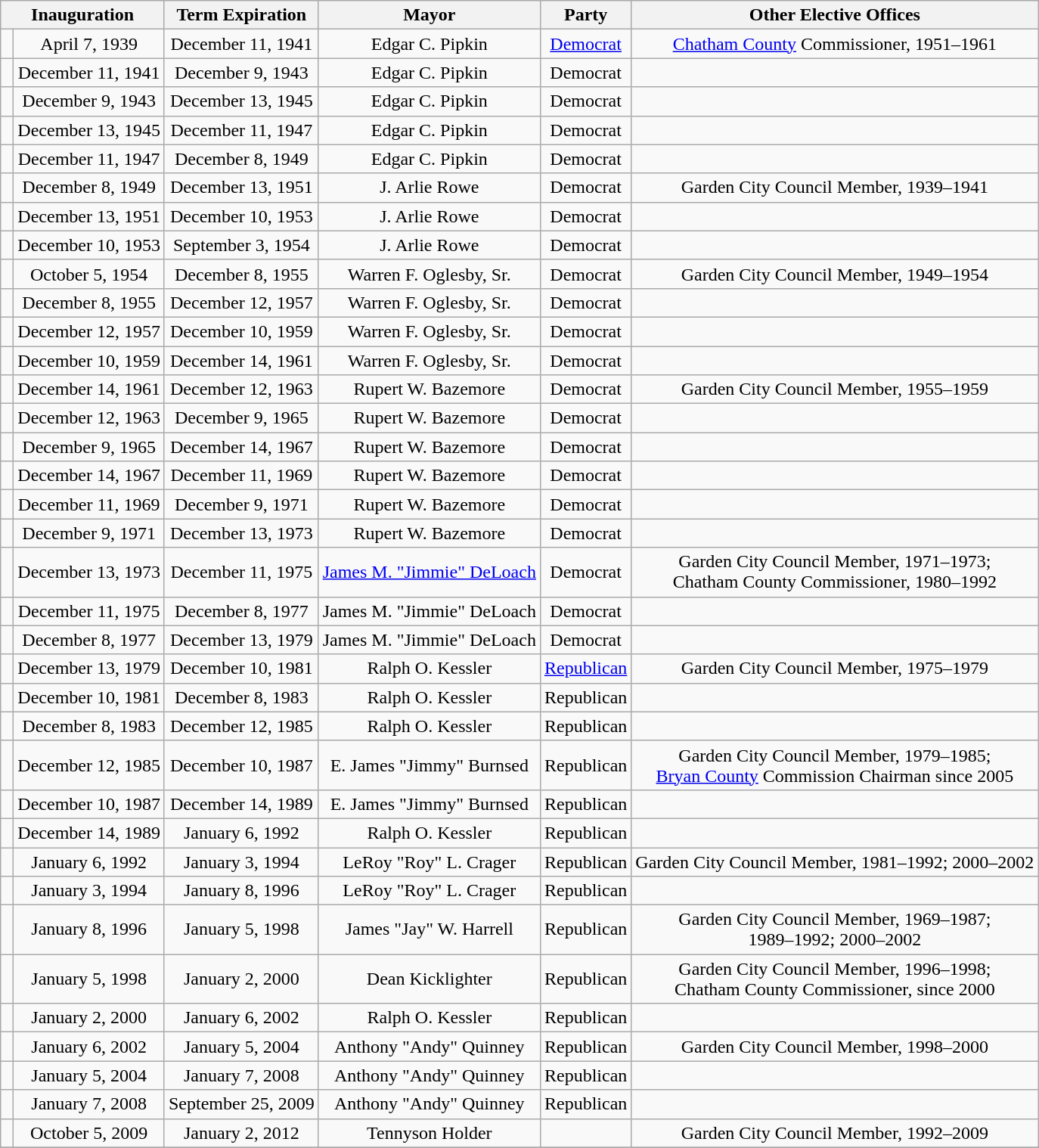<table class="wikitable sortable" style="text-align:center;">
<tr>
<th colspan="2">Inauguration</th>
<th>Term Expiration</th>
<th>Mayor</th>
<th>Party</th>
<th>Other Elective Offices</th>
</tr>
<tr>
<td bgcolor=> </td>
<td>April 7, 1939</td>
<td>December 11, 1941</td>
<td>Edgar C. Pipkin</td>
<td><a href='#'>Democrat</a></td>
<td><a href='#'>Chatham County</a> Commissioner, 1951–1961</td>
</tr>
<tr>
<td bgcolor=> </td>
<td>December 11, 1941</td>
<td>December 9, 1943</td>
<td>Edgar C. Pipkin</td>
<td>Democrat</td>
<td></td>
</tr>
<tr>
<td bgcolor=> </td>
<td>December 9, 1943</td>
<td>December 13, 1945</td>
<td>Edgar C. Pipkin</td>
<td>Democrat</td>
<td></td>
</tr>
<tr>
<td bgcolor=> </td>
<td>December 13, 1945</td>
<td>December 11, 1947</td>
<td>Edgar C. Pipkin</td>
<td>Democrat</td>
<td></td>
</tr>
<tr>
<td bgcolor=> </td>
<td>December 11, 1947</td>
<td>December 8, 1949</td>
<td>Edgar C. Pipkin</td>
<td>Democrat</td>
<td></td>
</tr>
<tr>
<td bgcolor=> </td>
<td>December 8, 1949</td>
<td>December 13, 1951</td>
<td>J. Arlie Rowe</td>
<td>Democrat</td>
<td>Garden City Council Member, 1939–1941</td>
</tr>
<tr>
<td bgcolor=> </td>
<td>December 13, 1951</td>
<td>December 10, 1953</td>
<td>J. Arlie Rowe</td>
<td>Democrat</td>
<td></td>
</tr>
<tr>
<td bgcolor=> </td>
<td>December 10, 1953</td>
<td>September 3, 1954 </td>
<td>J. Arlie Rowe</td>
<td>Democrat</td>
<td></td>
</tr>
<tr>
<td bgcolor=> </td>
<td>October 5, 1954 </td>
<td>December 8, 1955</td>
<td>Warren F. Oglesby, Sr.</td>
<td>Democrat</td>
<td>Garden City Council Member, 1949–1954</td>
</tr>
<tr>
<td bgcolor=> </td>
<td>December 8, 1955</td>
<td>December 12, 1957</td>
<td>Warren F. Oglesby, Sr.</td>
<td>Democrat</td>
<td></td>
</tr>
<tr>
<td bgcolor=> </td>
<td>December 12, 1957</td>
<td>December 10, 1959</td>
<td>Warren F. Oglesby, Sr.</td>
<td>Democrat</td>
<td></td>
</tr>
<tr>
<td bgcolor=> </td>
<td>December 10, 1959</td>
<td>December 14, 1961</td>
<td>Warren F. Oglesby, Sr.</td>
<td>Democrat</td>
<td></td>
</tr>
<tr>
<td bgcolor=> </td>
<td>December 14, 1961</td>
<td>December 12, 1963</td>
<td>Rupert W. Bazemore</td>
<td>Democrat</td>
<td>Garden City Council Member, 1955–1959</td>
</tr>
<tr>
<td bgcolor=> </td>
<td>December 12, 1963</td>
<td>December 9, 1965</td>
<td>Rupert W. Bazemore</td>
<td>Democrat</td>
<td></td>
</tr>
<tr>
<td bgcolor=> </td>
<td>December 9, 1965</td>
<td>December 14, 1967</td>
<td>Rupert W. Bazemore</td>
<td>Democrat</td>
<td></td>
</tr>
<tr>
<td bgcolor=> </td>
<td>December 14, 1967</td>
<td>December 11, 1969</td>
<td>Rupert W. Bazemore</td>
<td>Democrat</td>
<td></td>
</tr>
<tr>
<td bgcolor=> </td>
<td>December 11, 1969</td>
<td>December 9, 1971</td>
<td>Rupert W. Bazemore</td>
<td>Democrat</td>
<td></td>
</tr>
<tr>
<td bgcolor=> </td>
<td>December 9, 1971</td>
<td>December 13, 1973</td>
<td>Rupert W. Bazemore</td>
<td>Democrat</td>
<td></td>
</tr>
<tr>
<td bgcolor=> </td>
<td>December 13, 1973</td>
<td>December 11, 1975</td>
<td><a href='#'>James M. "Jimmie" DeLoach</a></td>
<td>Democrat</td>
<td>Garden City Council Member, 1971–1973;<br>Chatham County Commissioner, 1980–1992</td>
</tr>
<tr>
<td bgcolor=> </td>
<td>December 11, 1975</td>
<td>December 8, 1977</td>
<td>James M. "Jimmie" DeLoach</td>
<td>Democrat</td>
<td></td>
</tr>
<tr>
<td bgcolor=> </td>
<td>December 8, 1977</td>
<td>December 13, 1979</td>
<td>James M. "Jimmie" DeLoach</td>
<td>Democrat</td>
<td></td>
</tr>
<tr>
<td bgcolor=> </td>
<td>December 13, 1979</td>
<td>December 10, 1981</td>
<td>Ralph O. Kessler</td>
<td><a href='#'>Republican</a></td>
<td>Garden City Council Member, 1975–1979</td>
</tr>
<tr>
<td bgcolor=> </td>
<td>December 10, 1981</td>
<td>December 8, 1983</td>
<td>Ralph O. Kessler</td>
<td>Republican</td>
<td></td>
</tr>
<tr>
<td bgcolor=> </td>
<td>December 8, 1983</td>
<td>December 12, 1985</td>
<td>Ralph O. Kessler</td>
<td>Republican</td>
<td></td>
</tr>
<tr>
<td bgcolor=> </td>
<td>December 12, 1985</td>
<td>December 10, 1987</td>
<td>E. James "Jimmy" Burnsed</td>
<td>Republican</td>
<td>Garden City Council Member, 1979–1985;<br><a href='#'>Bryan County</a> Commission Chairman since 2005 </td>
</tr>
<tr>
<td bgcolor=> </td>
<td>December 10, 1987</td>
<td>December 14, 1989</td>
<td>E. James "Jimmy" Burnsed</td>
<td>Republican</td>
<td></td>
</tr>
<tr>
<td bgcolor=> </td>
<td>December 14, 1989</td>
<td>January 6, 1992</td>
<td>Ralph O. Kessler</td>
<td>Republican</td>
<td></td>
</tr>
<tr>
<td bgcolor=> </td>
<td>January 6, 1992</td>
<td>January 3, 1994</td>
<td>LeRoy "Roy" L. Crager</td>
<td>Republican</td>
<td>Garden City Council Member, 1981–1992; 2000–2002</td>
</tr>
<tr>
<td bgcolor=> </td>
<td>January 3, 1994</td>
<td>January 8, 1996</td>
<td>LeRoy "Roy" L. Crager</td>
<td>Republican</td>
<td></td>
</tr>
<tr>
<td bgcolor=> </td>
<td>January 8, 1996</td>
<td>January 5, 1998</td>
<td>James "Jay" W. Harrell</td>
<td>Republican</td>
<td>Garden City Council Member, 1969–1987;<br>1989–1992; 2000–2002</td>
</tr>
<tr>
<td bgcolor=> </td>
<td>January 5, 1998</td>
<td>January 2, 2000</td>
<td>Dean Kicklighter</td>
<td>Republican</td>
<td>Garden City Council Member, 1996–1998;<br>Chatham County Commissioner, since 2000 </td>
</tr>
<tr>
<td bgcolor=> </td>
<td>January 2, 2000</td>
<td>January 6, 2002</td>
<td>Ralph O. Kessler</td>
<td>Republican</td>
<td></td>
</tr>
<tr>
<td bgcolor=> </td>
<td>January 6, 2002</td>
<td>January 5, 2004</td>
<td>Anthony "Andy" Quinney</td>
<td>Republican</td>
<td>Garden City Council Member, 1998–2000</td>
</tr>
<tr>
<td bgcolor=> </td>
<td>January 5, 2004</td>
<td>January 7, 2008</td>
<td>Anthony "Andy" Quinney</td>
<td>Republican</td>
<td></td>
</tr>
<tr>
<td bgcolor=> </td>
<td>January 7, 2008</td>
<td>September 25, 2009 </td>
<td>Anthony "Andy" Quinney</td>
<td>Republican</td>
<td></td>
</tr>
<tr>
<td></td>
<td>October 5, 2009 </td>
<td>January 2, 2012</td>
<td>Tennyson Holder</td>
<td></td>
<td>Garden City Council Member, 1992–2009</td>
</tr>
<tr>
</tr>
</table>
